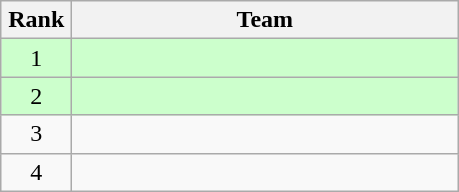<table class="wikitable" style="text-align:center">
<tr>
<th width=40>Rank</th>
<th width=250>Team</th>
</tr>
<tr bgcolor=#ccffcc>
<td>1</td>
<td style="text-align:left"></td>
</tr>
<tr bgcolor=#ccffcc>
<td>2</td>
<td style="text-align:left"></td>
</tr>
<tr>
<td>3</td>
<td style="text-align:left"></td>
</tr>
<tr>
<td>4</td>
<td style="text-align:left"></td>
</tr>
</table>
